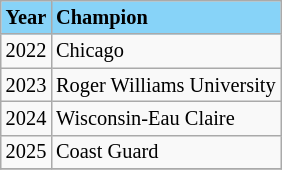<table class="wikitable" style="font-size:85%;">
<tr ! style="background-color: #87D3F8;">
<td><strong>Year</strong></td>
<td><strong>Champion</strong></td>
</tr>
<tr --->
<td>2022</td>
<td>Chicago</td>
</tr>
<tr --->
<td>2023</td>
<td>Roger Williams University</td>
</tr>
<tr --->
<td>2024</td>
<td>Wisconsin-Eau Claire</td>
</tr>
<tr --->
<td>2025</td>
<td>Coast Guard</td>
</tr>
<tr --->
</tr>
</table>
